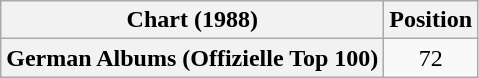<table class="wikitable plainrowheaders" style="text-align:center">
<tr>
<th scope="col">Chart (1988)</th>
<th scope="col">Position</th>
</tr>
<tr>
<th scope="row">German Albums (Offizielle Top 100)</th>
<td>72</td>
</tr>
</table>
